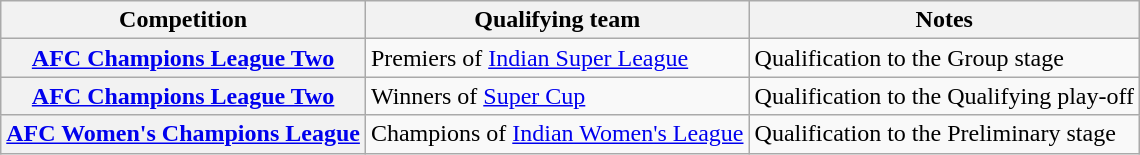<table class="wikitable">
<tr>
<th>Competition</th>
<th>Qualifying team</th>
<th>Notes</th>
</tr>
<tr>
<th><a href='#'>AFC Champions League Two</a></th>
<td>Premiers of <a href='#'>Indian Super League</a></td>
<td>Qualification to the Group stage</td>
</tr>
<tr>
<th><a href='#'>AFC Champions League Two</a></th>
<td>Winners of <a href='#'>Super Cup</a></td>
<td>Qualification to the Qualifying play-off</td>
</tr>
<tr>
<th><a href='#'>AFC Women's Champions League</a></th>
<td>Champions of <a href='#'>Indian Women's League</a></td>
<td>Qualification to the Preliminary stage</td>
</tr>
</table>
